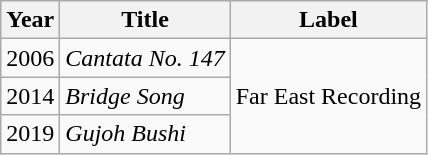<table class="wikitable">
<tr>
<th>Year</th>
<th>Title</th>
<th>Label</th>
</tr>
<tr>
<td align="center">2006</td>
<td><em>Cantata No. 147</em></td>
<td rowspan="3" align="center">Far East Recording</td>
</tr>
<tr>
<td align="center">2014</td>
<td><em>Bridge Song</em></td>
</tr>
<tr>
<td align="center">2019</td>
<td><em>Gujoh Bushi</em></td>
</tr>
</table>
